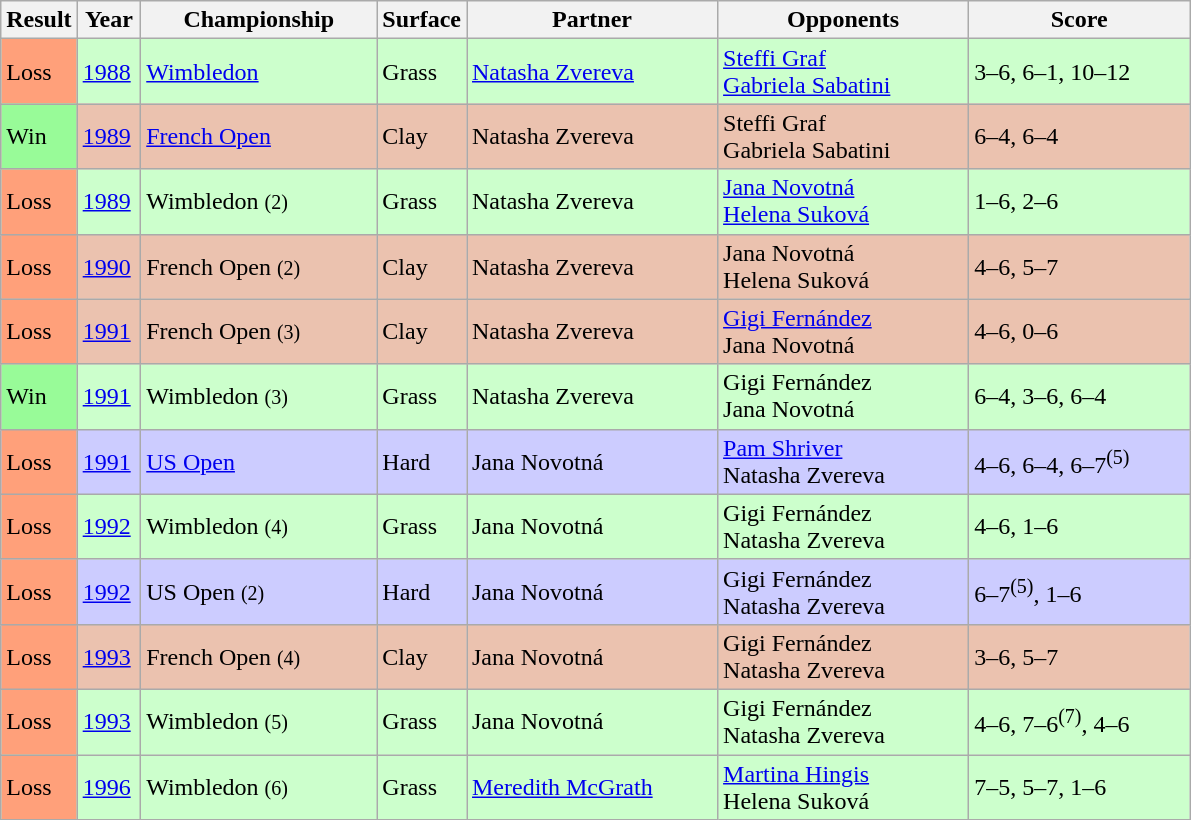<table class="sortable wikitable">
<tr>
<th style="width:40px">Result</th>
<th style="width:35px">Year</th>
<th style="width:150px">Championship</th>
<th style="width:50px">Surface</th>
<th style="width:160px">Partner</th>
<th style="width:160px">Opponents</th>
<th style="width:140px" class="unsortable">Score</th>
</tr>
<tr style="background:#ccffcc;">
<td style="background:#ffa07a;">Loss</td>
<td><a href='#'>1988</a></td>
<td><a href='#'>Wimbledon</a></td>
<td>Grass</td>
<td> <a href='#'>Natasha Zvereva</a></td>
<td> <a href='#'>Steffi Graf</a> <br>  <a href='#'>Gabriela Sabatini</a></td>
<td>3–6, 6–1, 10–12</td>
</tr>
<tr style="background:#ebc2af;">
<td style="background:#98fb98;">Win</td>
<td><a href='#'>1989</a></td>
<td><a href='#'>French Open</a></td>
<td>Clay</td>
<td> Natasha Zvereva</td>
<td> Steffi Graf <br>  Gabriela Sabatini</td>
<td>6–4, 6–4</td>
</tr>
<tr style="background:#ccffcc;">
<td style="background:#ffa07a;">Loss</td>
<td><a href='#'>1989</a></td>
<td>Wimbledon <small>(2)</small></td>
<td>Grass</td>
<td> Natasha Zvereva</td>
<td> <a href='#'>Jana Novotná</a> <br>  <a href='#'>Helena Suková</a></td>
<td>1–6, 2–6</td>
</tr>
<tr style="background:#ebc2af;">
<td style="background:#ffa07a;">Loss</td>
<td><a href='#'>1990</a></td>
<td>French Open <small>(2)</small></td>
<td>Clay</td>
<td> Natasha Zvereva</td>
<td> Jana Novotná <br>  Helena Suková</td>
<td>4–6, 5–7</td>
</tr>
<tr style="background:#ebc2af;">
<td style="background:#ffa07a;">Loss</td>
<td><a href='#'>1991</a></td>
<td>French Open <small>(3)</small></td>
<td>Clay</td>
<td> Natasha Zvereva</td>
<td> <a href='#'>Gigi Fernández</a> <br>  Jana Novotná</td>
<td>4–6, 0–6</td>
</tr>
<tr style="background:#ccffcc;">
<td style="background:#98fb98;">Win</td>
<td><a href='#'>1991</a></td>
<td>Wimbledon <small>(3)</small></td>
<td>Grass</td>
<td> Natasha Zvereva</td>
<td> Gigi Fernández <br>  Jana Novotná</td>
<td>6–4, 3–6, 6–4</td>
</tr>
<tr style="background:#ccccff;">
<td style="background:#ffa07a;">Loss</td>
<td><a href='#'>1991</a></td>
<td><a href='#'>US Open</a></td>
<td>Hard</td>
<td> Jana Novotná</td>
<td> <a href='#'>Pam Shriver</a> <br>  Natasha Zvereva</td>
<td>4–6, 6–4, 6–7<sup>(5)</sup></td>
</tr>
<tr style="background:#ccffcc;">
<td style="background:#ffa07a;">Loss</td>
<td><a href='#'>1992</a></td>
<td>Wimbledon <small>(4)</small></td>
<td>Grass</td>
<td> Jana Novotná</td>
<td> Gigi Fernández <br>  Natasha Zvereva</td>
<td>4–6, 1–6</td>
</tr>
<tr style="background:#ccccff;">
<td style="background:#ffa07a;">Loss</td>
<td><a href='#'>1992</a></td>
<td>US Open <small>(2)</small></td>
<td>Hard</td>
<td> Jana Novotná</td>
<td> Gigi Fernández <br>  Natasha Zvereva</td>
<td>6–7<sup>(5)</sup>, 1–6</td>
</tr>
<tr style="background:#ebc2af;">
<td style="background:#ffa07a;">Loss</td>
<td><a href='#'>1993</a></td>
<td>French Open <small>(4)</small></td>
<td>Clay</td>
<td> Jana Novotná</td>
<td> Gigi Fernández <br>  Natasha Zvereva</td>
<td>3–6, 5–7</td>
</tr>
<tr style="background:#ccffcc;">
<td style="background:#ffa07a;">Loss</td>
<td><a href='#'>1993</a></td>
<td>Wimbledon <small>(5)</small></td>
<td>Grass</td>
<td> Jana Novotná</td>
<td> Gigi Fernández <br>  Natasha Zvereva</td>
<td>4–6, 7–6<sup>(7)</sup>, 4–6</td>
</tr>
<tr style="background:#ccffcc;">
<td style="background:#ffa07a;">Loss</td>
<td><a href='#'>1996</a></td>
<td>Wimbledon <small>(6)</small></td>
<td>Grass</td>
<td> <a href='#'>Meredith McGrath</a></td>
<td> <a href='#'>Martina Hingis</a> <br>  Helena Suková</td>
<td>7–5, 5–7, 1–6</td>
</tr>
</table>
